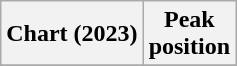<table class="wikitable plainrowheaders" style="text-align:center;">
<tr>
<th scope="col">Chart (2023)</th>
<th scope="col">Peak<br>position</th>
</tr>
<tr>
</tr>
</table>
